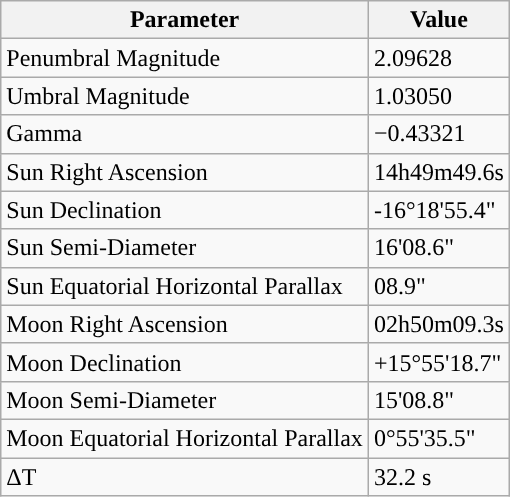<table class="wikitable">
<tr>
<th>Parameter</th>
<th>Value</th>
</tr>
<tr>
<td>Penumbral Magnitude</td>
<td>2.09628</td>
</tr>
<tr>
<td>Umbral Magnitude</td>
<td>1.03050</td>
</tr>
<tr>
<td>Gamma</td>
<td>−0.43321</td>
</tr>
<tr>
<td>Sun Right Ascension</td>
<td>14h49m49.6s</td>
</tr>
<tr>
<td>Sun Declination</td>
<td>-16°18'55.4"</td>
</tr>
<tr>
<td>Sun Semi-Diameter</td>
<td>16'08.6"</td>
</tr>
<tr>
<td>Sun Equatorial Horizontal Parallax</td>
<td>08.9"</td>
</tr>
<tr>
<td>Moon Right Ascension</td>
<td>02h50m09.3s</td>
</tr>
<tr>
<td>Moon Declination</td>
<td>+15°55'18.7"</td>
</tr>
<tr>
<td>Moon Semi-Diameter</td>
<td>15'08.8"</td>
</tr>
<tr>
<td>Moon Equatorial Horizontal Parallax</td>
<td>0°55'35.5"</td>
</tr>
<tr>
<td>ΔT</td>
<td>32.2 s</td>
</tr>
</table>
